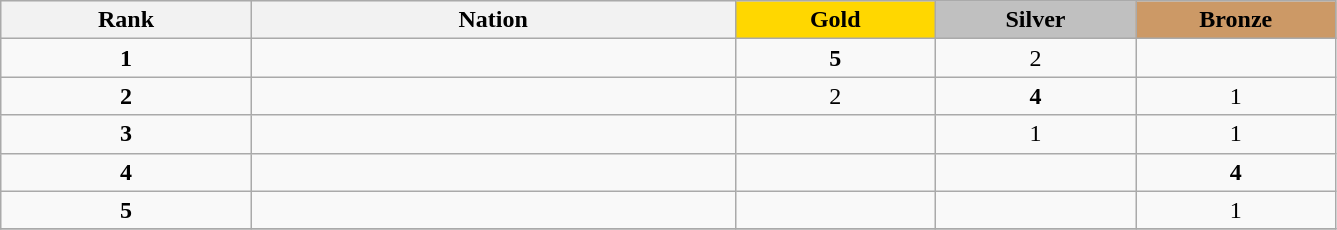<table class="wikitable collapsible autocollapse plainrowheaders" width=70.5% style="text-align:center;">
<tr style="background-color:#EDEDED;">
<th width=100px class="hintergrundfarbe5">Rank</th>
<th width=200px class="hintergrundfarbe6">Nation</th>
<th style="background:  gold; width:15%">Gold</th>
<th style="background: silver; width:15%">Silver</th>
<th style="background: #CC9966; width:15%">Bronze</th>
</tr>
<tr>
<td><strong>1</strong></td>
<td align=left></td>
<td><strong>5</strong></td>
<td>2</td>
<td></td>
</tr>
<tr>
<td><strong>2</strong></td>
<td align=left></td>
<td>2</td>
<td><strong>4</strong></td>
<td>1</td>
</tr>
<tr>
<td><strong>3</strong></td>
<td align=left></td>
<td></td>
<td>1</td>
<td>1</td>
</tr>
<tr>
<td><strong>4</strong></td>
<td align=left></td>
<td></td>
<td></td>
<td><strong>4</strong></td>
</tr>
<tr>
<td><strong>5</strong></td>
<td align=left></td>
<td></td>
<td></td>
<td>1</td>
</tr>
<tr>
</tr>
</table>
